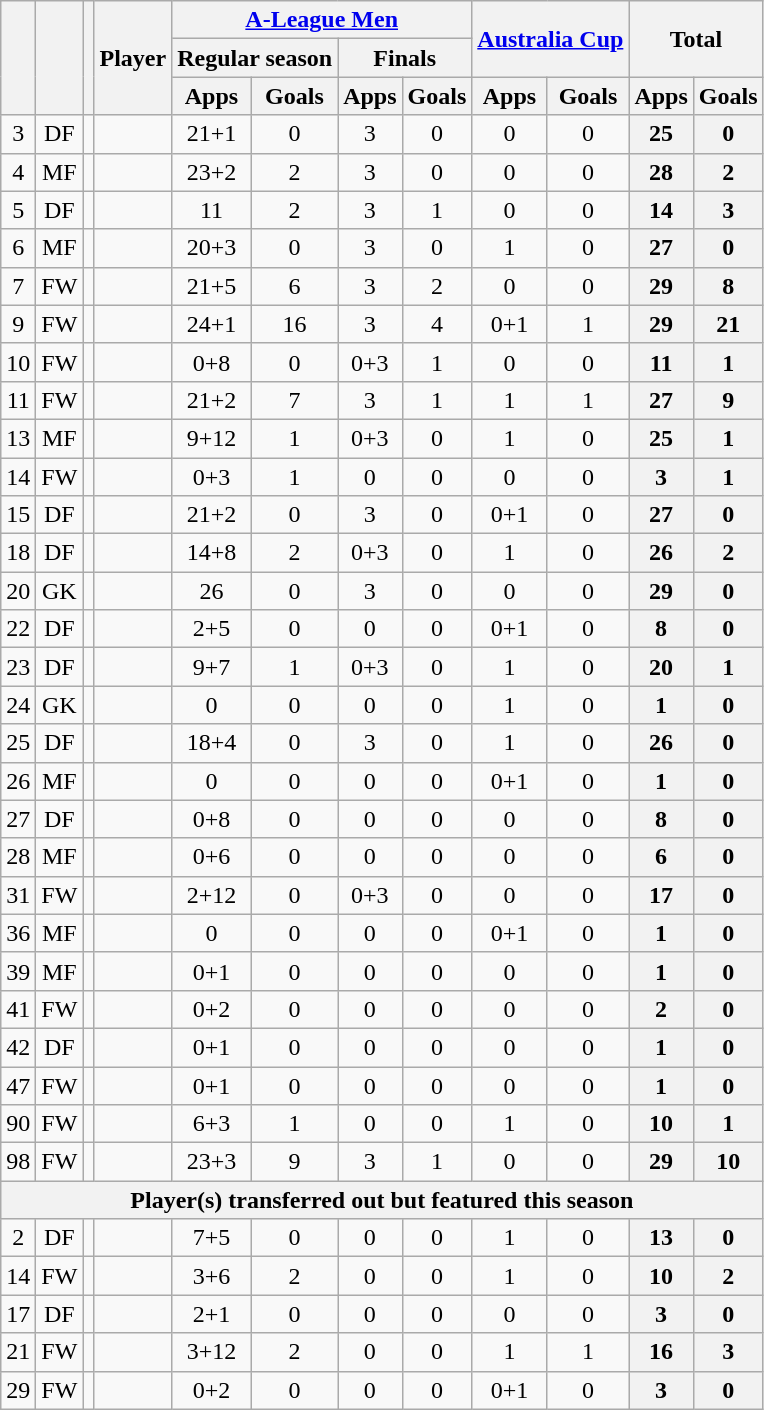<table class="wikitable sortable" style="text-align:center;">
<tr>
<th rowspan="3"></th>
<th rowspan="3"></th>
<th rowspan="3"></th>
<th rowspan="3">Player</th>
<th colspan="4"><a href='#'>A-League Men</a></th>
<th colspan="2"; rowspan="2"><a href='#'>Australia Cup</a></th>
<th colspan="2"; rowspan="2">Total</th>
</tr>
<tr>
<th colspan="2">Regular season</th>
<th colspan="2">Finals</th>
</tr>
<tr>
<th>Apps</th>
<th>Goals</th>
<th>Apps</th>
<th>Goals</th>
<th>Apps</th>
<th>Goals</th>
<th>Apps</th>
<th>Goals</th>
</tr>
<tr>
<td>3</td>
<td>DF</td>
<td></td>
<td align="left"><br></td>
<td>21+1</td>
<td>0<br></td>
<td>3</td>
<td>0<br></td>
<td>0</td>
<td>0<br></td>
<th>25</th>
<th>0</th>
</tr>
<tr>
<td>4</td>
<td>MF</td>
<td></td>
<td align="left"><br></td>
<td>23+2</td>
<td>2<br></td>
<td>3</td>
<td>0<br></td>
<td>0</td>
<td>0<br></td>
<th>28</th>
<th>2</th>
</tr>
<tr>
<td>5</td>
<td>DF</td>
<td></td>
<td align="left"><br></td>
<td>11</td>
<td>2<br></td>
<td>3</td>
<td>1<br></td>
<td>0</td>
<td>0<br></td>
<th>14</th>
<th>3</th>
</tr>
<tr>
<td>6</td>
<td>MF</td>
<td></td>
<td align="left"><br></td>
<td>20+3</td>
<td>0<br></td>
<td>3</td>
<td>0<br></td>
<td>1</td>
<td>0<br></td>
<th>27</th>
<th>0</th>
</tr>
<tr>
<td>7</td>
<td>FW</td>
<td></td>
<td align="left"><br></td>
<td>21+5</td>
<td>6<br></td>
<td>3</td>
<td>2<br></td>
<td>0</td>
<td>0<br></td>
<th>29</th>
<th>8</th>
</tr>
<tr>
<td>9</td>
<td>FW</td>
<td></td>
<td align="left"><br></td>
<td>24+1</td>
<td>16<br></td>
<td>3</td>
<td>4<br></td>
<td>0+1</td>
<td>1<br></td>
<th>29</th>
<th>21</th>
</tr>
<tr>
<td>10</td>
<td>FW</td>
<td></td>
<td align="left"><br></td>
<td>0+8</td>
<td>0<br></td>
<td>0+3</td>
<td>1<br></td>
<td>0</td>
<td>0<br></td>
<th>11</th>
<th>1</th>
</tr>
<tr>
<td>11</td>
<td>FW</td>
<td></td>
<td align="left"><br></td>
<td>21+2</td>
<td>7<br></td>
<td>3</td>
<td>1<br></td>
<td>1</td>
<td>1<br></td>
<th>27</th>
<th>9</th>
</tr>
<tr>
<td>13</td>
<td>MF</td>
<td></td>
<td align="left"><br></td>
<td>9+12</td>
<td>1<br></td>
<td>0+3</td>
<td>0<br></td>
<td>1</td>
<td>0<br></td>
<th>25</th>
<th>1</th>
</tr>
<tr>
<td>14</td>
<td>FW</td>
<td></td>
<td align="left"><br></td>
<td>0+3</td>
<td>1<br></td>
<td>0</td>
<td>0<br></td>
<td>0</td>
<td>0<br></td>
<th>3</th>
<th>1</th>
</tr>
<tr>
<td>15</td>
<td>DF</td>
<td></td>
<td align="left"><br></td>
<td>21+2</td>
<td>0<br></td>
<td>3</td>
<td>0<br></td>
<td>0+1</td>
<td>0<br></td>
<th>27</th>
<th>0</th>
</tr>
<tr>
<td>18</td>
<td>DF</td>
<td></td>
<td align="left"><br></td>
<td>14+8</td>
<td>2<br></td>
<td>0+3</td>
<td>0<br></td>
<td>1</td>
<td>0<br></td>
<th>26</th>
<th>2</th>
</tr>
<tr>
<td>20</td>
<td>GK</td>
<td></td>
<td align="left"><br></td>
<td>26</td>
<td>0<br></td>
<td>3</td>
<td>0<br></td>
<td>0</td>
<td>0<br></td>
<th>29</th>
<th>0</th>
</tr>
<tr>
<td>22</td>
<td>DF</td>
<td></td>
<td align="left"><br></td>
<td>2+5</td>
<td>0<br></td>
<td>0</td>
<td>0<br></td>
<td>0+1</td>
<td>0<br></td>
<th>8</th>
<th>0</th>
</tr>
<tr>
<td>23</td>
<td>DF</td>
<td></td>
<td align="left"><br></td>
<td>9+7</td>
<td>1<br></td>
<td>0+3</td>
<td>0<br></td>
<td>1</td>
<td>0<br></td>
<th>20</th>
<th>1</th>
</tr>
<tr>
<td>24</td>
<td>GK</td>
<td></td>
<td align="left"><br></td>
<td>0</td>
<td>0<br></td>
<td>0</td>
<td>0<br></td>
<td>1</td>
<td>0<br></td>
<th>1</th>
<th>0</th>
</tr>
<tr>
<td>25</td>
<td>DF</td>
<td></td>
<td align="left"><br></td>
<td>18+4</td>
<td>0<br></td>
<td>3</td>
<td>0<br></td>
<td>1</td>
<td>0<br></td>
<th>26</th>
<th>0</th>
</tr>
<tr>
<td>26</td>
<td>MF</td>
<td></td>
<td align="left"><br></td>
<td>0</td>
<td>0<br></td>
<td>0</td>
<td>0<br></td>
<td>0+1</td>
<td>0<br></td>
<th>1</th>
<th>0</th>
</tr>
<tr>
<td>27</td>
<td>DF</td>
<td></td>
<td align="left"><br></td>
<td>0+8</td>
<td>0<br></td>
<td>0</td>
<td>0<br></td>
<td>0</td>
<td>0<br></td>
<th>8</th>
<th>0</th>
</tr>
<tr>
<td>28</td>
<td>MF</td>
<td></td>
<td align="left"><br></td>
<td>0+6</td>
<td>0<br></td>
<td>0</td>
<td>0<br></td>
<td>0</td>
<td>0<br></td>
<th>6</th>
<th>0</th>
</tr>
<tr>
<td>31</td>
<td>FW</td>
<td></td>
<td align="left"><br></td>
<td>2+12</td>
<td>0<br></td>
<td>0+3</td>
<td>0<br></td>
<td>0</td>
<td>0<br></td>
<th>17</th>
<th>0</th>
</tr>
<tr>
<td>36</td>
<td>MF</td>
<td></td>
<td align="left"><br></td>
<td>0</td>
<td>0<br></td>
<td>0</td>
<td>0<br></td>
<td>0+1</td>
<td>0<br></td>
<th>1</th>
<th>0</th>
</tr>
<tr>
<td>39</td>
<td>MF</td>
<td></td>
<td align="left"><br></td>
<td>0+1</td>
<td>0<br></td>
<td>0</td>
<td>0<br></td>
<td>0</td>
<td>0<br></td>
<th>1</th>
<th>0</th>
</tr>
<tr>
<td>41</td>
<td>FW</td>
<td></td>
<td align="left"><br></td>
<td>0+2</td>
<td>0<br></td>
<td>0</td>
<td>0<br></td>
<td>0</td>
<td>0<br></td>
<th>2</th>
<th>0</th>
</tr>
<tr>
<td>42</td>
<td>DF</td>
<td></td>
<td align="left"><br></td>
<td>0+1</td>
<td>0<br></td>
<td>0</td>
<td>0<br></td>
<td>0</td>
<td>0<br></td>
<th>1</th>
<th>0</th>
</tr>
<tr>
<td>47</td>
<td>FW</td>
<td></td>
<td align="left"><br></td>
<td>0+1</td>
<td>0<br></td>
<td>0</td>
<td>0<br></td>
<td>0</td>
<td>0<br></td>
<th>1</th>
<th>0</th>
</tr>
<tr>
<td>90</td>
<td>FW</td>
<td></td>
<td align="left"><br></td>
<td>6+3</td>
<td>1<br></td>
<td>0</td>
<td>0<br></td>
<td>1</td>
<td>0<br></td>
<th>10</th>
<th>1</th>
</tr>
<tr>
<td>98</td>
<td>FW</td>
<td></td>
<td align="left"><br></td>
<td>23+3</td>
<td>9<br></td>
<td>3</td>
<td>1<br></td>
<td>0</td>
<td>0<br></td>
<th>29</th>
<th>10</th>
</tr>
<tr>
<th colspan="12">Player(s) transferred out but featured this season</th>
</tr>
<tr>
<td>2</td>
<td>DF</td>
<td></td>
<td align="left"><br></td>
<td>7+5</td>
<td>0<br></td>
<td>0</td>
<td>0<br></td>
<td>1</td>
<td>0<br></td>
<th>13</th>
<th>0</th>
</tr>
<tr>
<td>14</td>
<td>FW</td>
<td></td>
<td align="left"><br></td>
<td>3+6</td>
<td>2<br></td>
<td>0</td>
<td>0<br></td>
<td>1</td>
<td>0<br></td>
<th>10</th>
<th>2</th>
</tr>
<tr>
<td>17</td>
<td>DF</td>
<td></td>
<td align="left"><br></td>
<td>2+1</td>
<td>0<br></td>
<td>0</td>
<td>0<br></td>
<td>0</td>
<td>0<br></td>
<th>3</th>
<th>0</th>
</tr>
<tr>
<td>21</td>
<td>FW</td>
<td></td>
<td align="left"><br></td>
<td>3+12</td>
<td>2<br></td>
<td>0</td>
<td>0<br></td>
<td>1</td>
<td>1<br></td>
<th>16</th>
<th>3</th>
</tr>
<tr>
<td>29</td>
<td>FW</td>
<td></td>
<td align="left"><br></td>
<td>0+2</td>
<td>0<br></td>
<td>0</td>
<td>0<br></td>
<td>0+1</td>
<td>0<br></td>
<th>3</th>
<th>0</th>
</tr>
</table>
